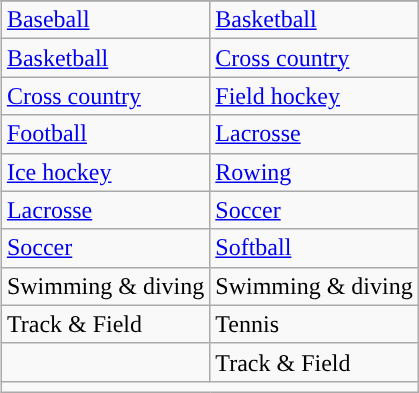<table class="wikitable" style="float:right; clear:right; margin:0 0 1em 1em;">
<tr>
</tr>
<tr>
<td><a href='#'>Baseball</a></td>
<td><a href='#'>Basketball</a></td>
</tr>
<tr>
<td><a href='#'>Basketball</a></td>
<td><a href='#'>Cross country</a></td>
</tr>
<tr>
<td><a href='#'>Cross country</a></td>
<td><a href='#'>Field hockey</a></td>
</tr>
<tr>
<td><a href='#'>Football</a></td>
<td><a href='#'>Lacrosse</a></td>
</tr>
<tr>
<td><a href='#'>Ice hockey</a></td>
<td><a href='#'>Rowing</a></td>
</tr>
<tr>
<td><a href='#'>Lacrosse</a></td>
<td><a href='#'>Soccer</a></td>
</tr>
<tr>
<td><a href='#'>Soccer</a></td>
<td><a href='#'>Softball</a></td>
</tr>
<tr>
<td>Swimming & diving</td>
<td>Swimming & diving</td>
</tr>
<tr>
<td>Track & Field</td>
<td>Tennis</td>
</tr>
<tr>
<td></td>
<td>Track & Field</td>
</tr>
<tr>
<td colspan="2"></td>
</tr>
</table>
